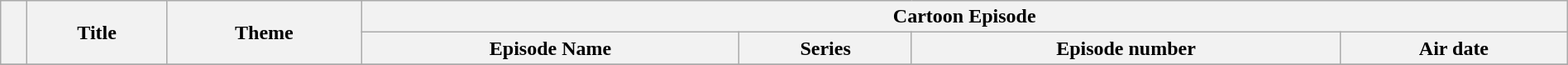<table class="wikitable" width=100%>
<tr>
<th rowspan="2"></th>
<th rowspan="2">Title</th>
<th rowspan="2">Theme</th>
<th colspan="4">Cartoon Episode</th>
</tr>
<tr>
<th>Episode Name</th>
<th>Series</th>
<th>Episode number</th>
<th>Air date</th>
</tr>
<tr>
</tr>
</table>
